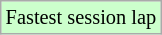<table class="wikitable" style="font-size: 85%;">
<tr style="background:#ccffcc;">
<td>Fastest session lap</td>
</tr>
</table>
